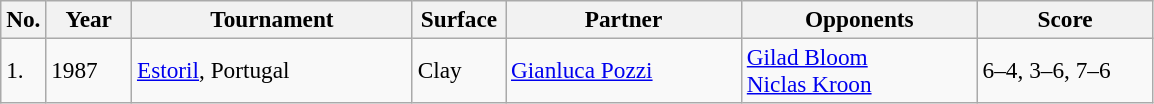<table class="wikitable" style=font-size:97%>
<tr>
<th width=20>No.</th>
<th width=50>Year</th>
<th width=180>Tournament</th>
<th width=55>Surface</th>
<th width=150>Partner</th>
<th width=150>Opponents</th>
<th width=110>Score</th>
</tr>
<tr>
<td>1.</td>
<td>1987</td>
<td><a href='#'>Estoril</a>, Portugal</td>
<td>Clay</td>
<td> <a href='#'>Gianluca Pozzi</a></td>
<td> <a href='#'>Gilad Bloom</a><br> <a href='#'>Niclas Kroon</a></td>
<td>6–4, 3–6, 7–6</td>
</tr>
</table>
